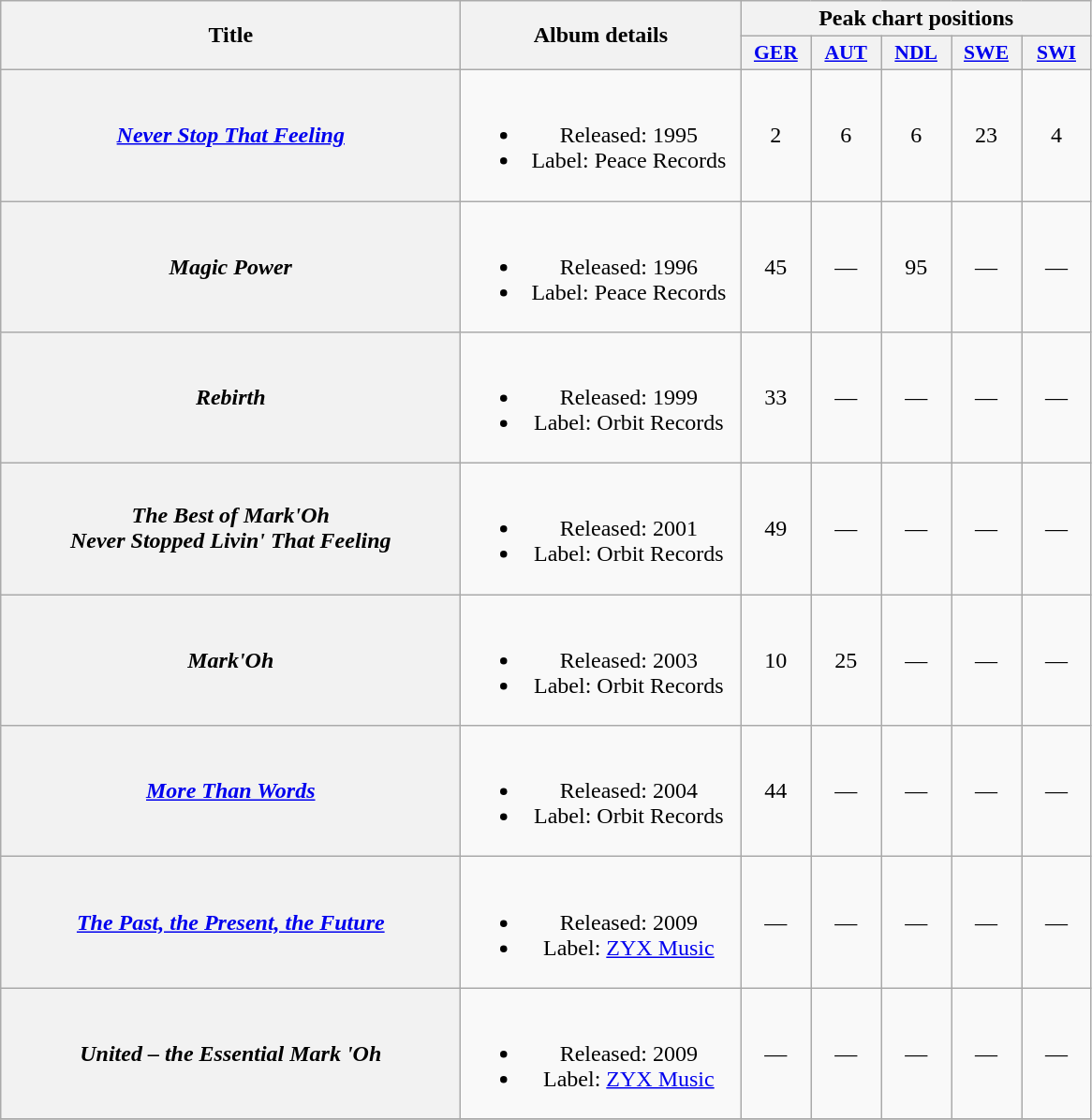<table class="wikitable plainrowheaders" style="text-align:center;" border="1">
<tr>
<th scope="col" rowspan="2" style="width:20em;">Title</th>
<th scope="col" rowspan="2" style="width:12em;">Album details</th>
<th scope="col" colspan="5" style="width:12em;">Peak chart positions</th>
</tr>
<tr>
<th scope="col" style="width:3em;font-size:90%;"><a href='#'>GER</a><br></th>
<th scope="col" style="width:3em;font-size:90%;"><a href='#'>AUT</a><br></th>
<th scope="col" style="width:3em;font-size:90%;"><a href='#'>NDL</a><br></th>
<th scope="col" style="width:3em;font-size:90%;"><a href='#'>SWE</a><br></th>
<th scope="col" style="width:3em;font-size:90%;"><a href='#'>SWI</a><br></th>
</tr>
<tr>
<th scope="row"><em><a href='#'>Never Stop That Feeling</a></em></th>
<td><br><ul><li>Released: 1995</li><li>Label: Peace Records</li></ul></td>
<td align="center">2</td>
<td align="center">6</td>
<td align="center">6</td>
<td align="center">23</td>
<td align="center">4</td>
</tr>
<tr>
<th scope="row"><em>Magic Power</em></th>
<td><br><ul><li>Released: 1996</li><li>Label: Peace Records</li></ul></td>
<td align="center">45</td>
<td align="center">—</td>
<td align="center">95</td>
<td align="center">—</td>
<td align="center">—</td>
</tr>
<tr>
<th scope="row"><em>Rebirth</em></th>
<td><br><ul><li>Released: 1999</li><li>Label: Orbit Records</li></ul></td>
<td align="center">33</td>
<td align="center">—</td>
<td align="center">—</td>
<td align="center">—</td>
<td align="center">—</td>
</tr>
<tr>
<th scope="row"><em>The Best of Mark'Oh</em><br><em>Never Stopped Livin' That Feeling</em></th>
<td><br><ul><li>Released: 2001</li><li>Label: Orbit Records</li></ul></td>
<td align="center">49</td>
<td align="center">—</td>
<td align="center">—</td>
<td align="center">—</td>
<td align="center">—</td>
</tr>
<tr>
<th scope="row"><em>Mark'Oh</em></th>
<td><br><ul><li>Released: 2003</li><li>Label: Orbit Records</li></ul></td>
<td align="center">10</td>
<td align="center">25</td>
<td align="center">—</td>
<td align="center">—</td>
<td align="center">—</td>
</tr>
<tr>
<th scope="row"><em><a href='#'>More Than Words</a></em></th>
<td><br><ul><li>Released: 2004</li><li>Label: Orbit Records</li></ul></td>
<td align="center">44</td>
<td align="center">—</td>
<td align="center">—</td>
<td align="center">—</td>
<td align="center">—</td>
</tr>
<tr>
<th scope="row"><em><a href='#'>The Past, the Present, the Future</a></em></th>
<td><br><ul><li>Released: 2009</li><li>Label: <a href='#'>ZYX Music</a></li></ul></td>
<td align="center">—</td>
<td align="center">—</td>
<td align="center">—</td>
<td align="center">—</td>
<td align="center">—</td>
</tr>
<tr>
<th scope="row"><em>United – the Essential Mark 'Oh</em></th>
<td><br><ul><li>Released: 2009</li><li>Label: <a href='#'>ZYX Music</a></li></ul></td>
<td align="center">—</td>
<td align="center">—</td>
<td align="center">—</td>
<td align="center">—</td>
<td align="center">—</td>
</tr>
<tr>
</tr>
</table>
